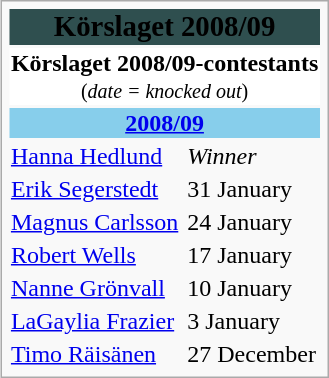<table class="infobox">
<tr>
<td colspan="2" style="background:#2F4F4F; text-align:center;"><big><strong><span>Körslaget 2008/09</span></strong></big></td>
</tr>
<tr>
<td colspan="2" style="background:#fff; text-align:center;"><strong>Körslaget 2008/09-contestants</strong><br><small>(<em>date = knocked out</em>)</small></td>
</tr>
<tr>
<td colspan="2" style="background:skyBlue; text-align:center;"><strong><a href='#'>2008/09</a></strong></td>
</tr>
<tr>
<td><a href='#'>Hanna Hedlund</a></td>
<td><em>Winner</em></td>
</tr>
<tr>
<td><a href='#'>Erik Segerstedt</a></td>
<td>31 January</td>
</tr>
<tr>
<td><a href='#'>Magnus Carlsson</a></td>
<td>24 January</td>
</tr>
<tr>
<td><a href='#'>Robert Wells</a></td>
<td>17 January</td>
</tr>
<tr>
<td><a href='#'>Nanne Grönvall</a></td>
<td>10 January</td>
</tr>
<tr>
<td><a href='#'>LaGaylia Frazier</a></td>
<td>3 January</td>
</tr>
<tr>
<td><a href='#'>Timo Räisänen</a></td>
<td>27 December</td>
</tr>
</table>
